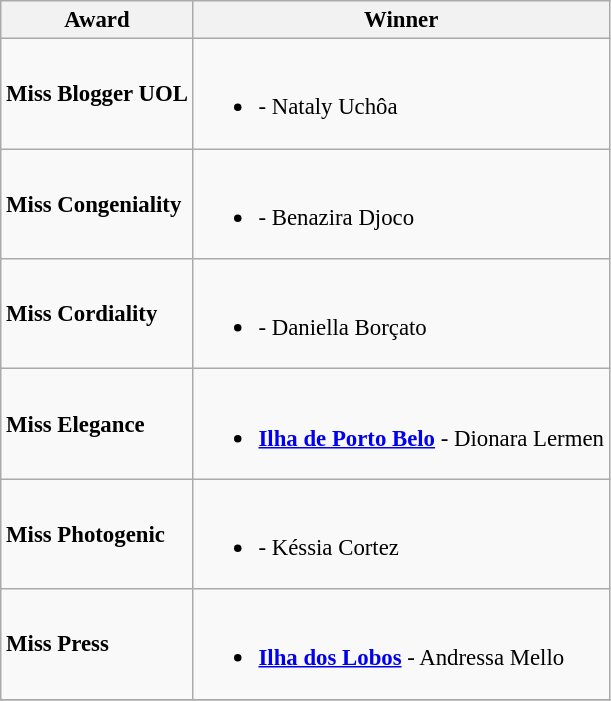<table class="wikitable sortable" style="font-size:95%;">
<tr>
<th>Award</th>
<th>Winner</th>
</tr>
<tr>
<td><strong>Miss Blogger UOL</strong></td>
<td><br><ul><li><strong></strong> - Nataly Uchôa</li></ul></td>
</tr>
<tr>
<td><strong>Miss Congeniality</strong></td>
<td><br><ul><li><strong></strong> - Benazira Djoco</li></ul></td>
</tr>
<tr>
<td><strong>Miss Cordiality</strong></td>
<td><br><ul><li><strong></strong> - Daniella Borçato</li></ul></td>
</tr>
<tr>
<td><strong>Miss Elegance</strong></td>
<td><br><ul><li><strong> <a href='#'>Ilha de Porto Belo</a></strong> - Dionara Lermen</li></ul></td>
</tr>
<tr>
<td><strong>Miss Photogenic</strong></td>
<td><br><ul><li><strong></strong> - Késsia Cortez</li></ul></td>
</tr>
<tr>
<td><strong>Miss Press</strong></td>
<td><br><ul><li><strong> <a href='#'>Ilha dos Lobos</a></strong> - Andressa Mello</li></ul></td>
</tr>
<tr>
</tr>
</table>
